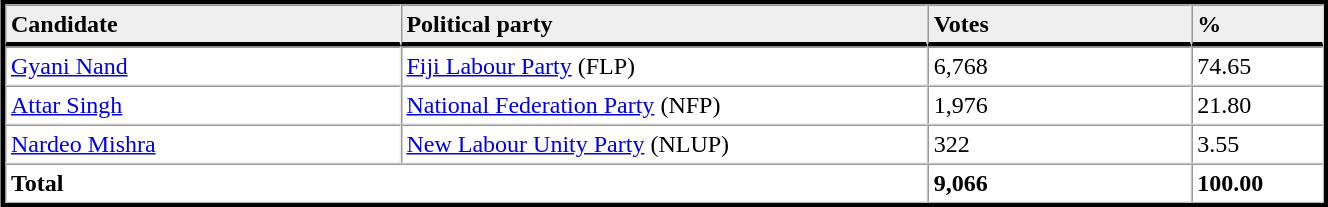<table table width="70%" border="1" align="center" cellpadding=3 cellspacing=0 style="margin:5px; border:3px solid;">
<tr>
<td td width="30%" style="border-bottom:3px solid; background:#efefef;"><strong>Candidate</strong></td>
<td td width="40%" style="border-bottom:3px solid; background:#efefef;"><strong>Political party</strong></td>
<td td width="20%" style="border-bottom:3px solid; background:#efefef;"><strong>Votes</strong></td>
<td td width="10%" style="border-bottom:3px solid; background:#efefef;"><strong>%</strong></td>
</tr>
<tr>
<td><a href='#'>Gyani Nand</a></td>
<td><a href='#'>Fiji Labour Party</a> (FLP)</td>
<td>6,768</td>
<td>74.65</td>
</tr>
<tr>
<td><a href='#'>Attar Singh</a></td>
<td><a href='#'>National Federation Party</a> (NFP)</td>
<td>1,976</td>
<td>21.80</td>
</tr>
<tr>
<td><a href='#'>Nardeo Mishra</a></td>
<td><a href='#'>New Labour Unity Party</a> (NLUP)</td>
<td>322</td>
<td>3.55</td>
</tr>
<tr>
<td colspan=2><strong>Total</strong></td>
<td><strong>9,066</strong></td>
<td><strong>100.00</strong></td>
</tr>
<tr>
</tr>
</table>
